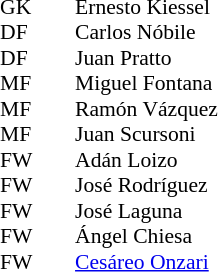<table style="font-size:90%; margin:0.2em auto;" cellspacing="0" cellpadding="0">
<tr>
<th width="25"></th>
<th width="25"></th>
</tr>
<tr>
<td>GK</td>
<td></td>
<td> Ernesto Kiessel</td>
</tr>
<tr>
<td>DF</td>
<td></td>
<td> Carlos Nóbile</td>
</tr>
<tr>
<td>DF</td>
<td></td>
<td> Juan Pratto</td>
</tr>
<tr>
<td>MF</td>
<td></td>
<td> Miguel Fontana</td>
</tr>
<tr>
<td>MF</td>
<td></td>
<td> Ramón Vázquez</td>
</tr>
<tr>
<td>MF</td>
<td></td>
<td> Juan Scursoni</td>
</tr>
<tr>
<td>FW</td>
<td></td>
<td> Adán Loizo</td>
</tr>
<tr>
<td>FW</td>
<td></td>
<td> José Rodríguez</td>
</tr>
<tr>
<td>FW</td>
<td></td>
<td> José Laguna</td>
</tr>
<tr>
<td>FW</td>
<td></td>
<td> Ángel Chiesa</td>
</tr>
<tr>
<td>FW</td>
<td></td>
<td> <a href='#'>Cesáreo Onzari</a></td>
</tr>
</table>
